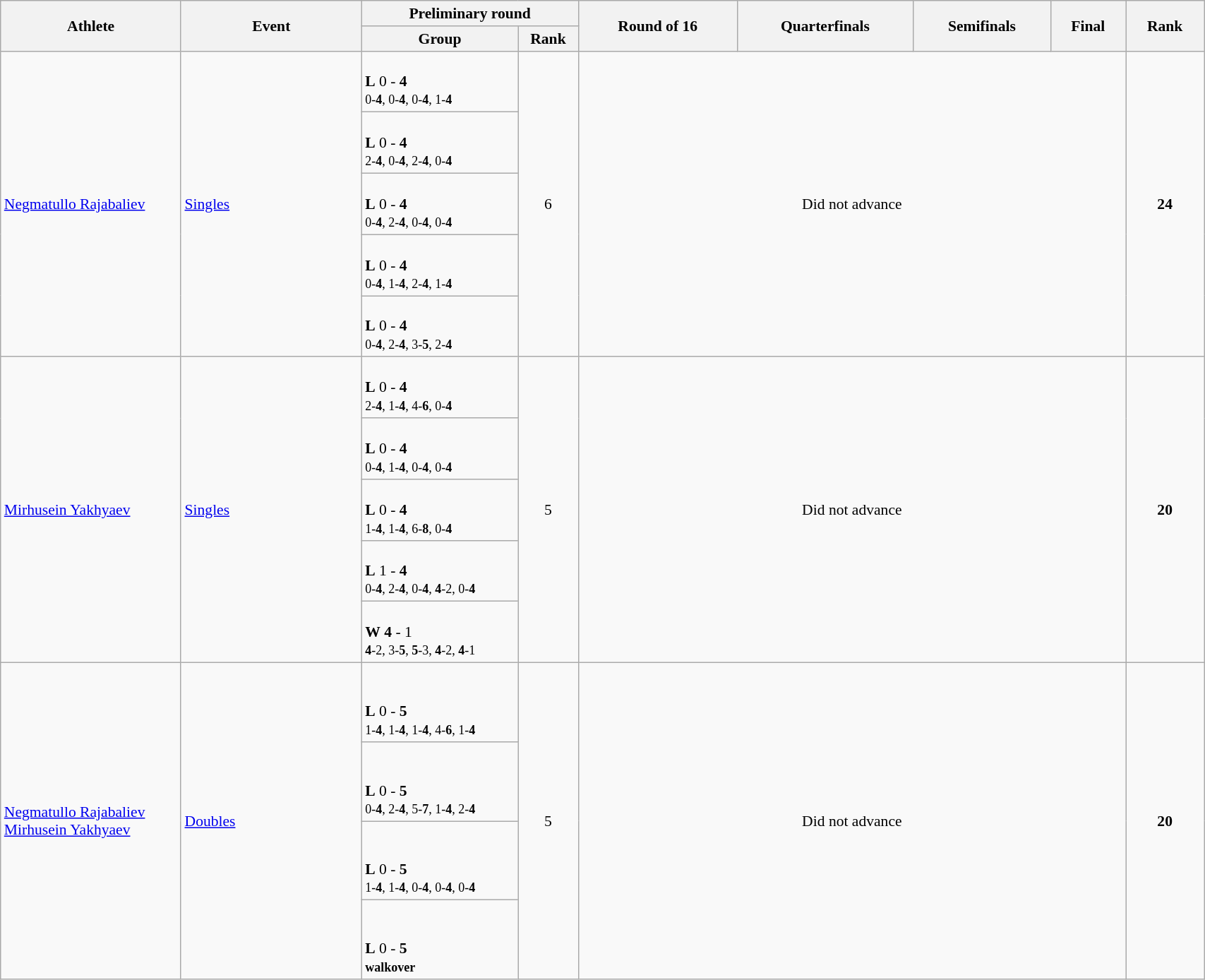<table class=wikitable width="90%" style="font-size:90%; text-align:center">
<tr>
<th rowspan="2" width="15%">Athlete</th>
<th rowspan="2" width="15%">Event</th>
<th colspan="2">Preliminary round</th>
<th rowspan="2">Round of 16</th>
<th rowspan="2">Quarterfinals</th>
<th rowspan="2">Semifinals</th>
<th rowspan="2">Final</th>
<th rowspan="2">Rank</th>
</tr>
<tr>
<th width="13%">Group</th>
<th width="5%">Rank</th>
</tr>
<tr>
<td rowspan=5 align=left><a href='#'>Negmatullo Rajabaliev</a></td>
<td rowspan=5 align=left><a href='#'>Singles</a></td>
<td align=left><br><strong>L</strong> 0 - <strong>4</strong><br><small>0-<strong>4</strong>, 0-<strong>4</strong>, 0-<strong>4</strong>, 1-<strong>4</strong></small></td>
<td rowspan=5>6</td>
<td rowspan=5 colspan="4">Did not advance</td>
<td rowspan=5><strong>24</strong></td>
</tr>
<tr>
<td align=left><br><strong>L</strong> 0 - <strong>4</strong><br><small>2-<strong>4</strong>, 0-<strong>4</strong>, 2-<strong>4</strong>, 0-<strong>4</strong></small></td>
</tr>
<tr>
<td align=left><br><strong>L</strong> 0 - <strong>4</strong><br><small>0-<strong>4</strong>, 2-<strong>4</strong>, 0-<strong>4</strong>, 0-<strong>4</strong></small></td>
</tr>
<tr>
<td align=left><br><strong>L</strong> 0 - <strong>4</strong><br><small>0-<strong>4</strong>, 1-<strong>4</strong>, 2-<strong>4</strong>, 1-<strong>4</strong></small></td>
</tr>
<tr>
<td align=left><br><strong>L</strong> 0 - <strong>4</strong><br><small>0-<strong>4</strong>, 2-<strong>4</strong>, 3-<strong>5</strong>, 2-<strong>4</strong></small></td>
</tr>
<tr>
<td rowspan=5 align=left><a href='#'>Mirhusein Yakhyaev</a></td>
<td rowspan=5 align=left><a href='#'>Singles</a></td>
<td align=left><br><strong>L</strong> 0 - <strong>4</strong><br><small>2-<strong>4</strong>, 1-<strong>4</strong>, 4-<strong>6</strong>, 0-<strong>4</strong></small></td>
<td rowspan=5>5</td>
<td rowspan=5 colspan="4">Did not advance</td>
<td rowspan=5><strong>20</strong></td>
</tr>
<tr>
<td align=left><br><strong>L</strong> 0 - <strong>4</strong><br><small>0-<strong>4</strong>, 1-<strong>4</strong>, 0-<strong>4</strong>, 0-<strong>4</strong></small></td>
</tr>
<tr>
<td align=left><br><strong>L</strong> 0 - <strong>4</strong><br><small>1-<strong>4</strong>, 1-<strong>4</strong>, 6-<strong>8</strong>, 0-<strong>4</strong></small></td>
</tr>
<tr>
<td align=left><br><strong>L</strong> 1 - <strong>4</strong><br><small>0-<strong>4</strong>, 2-<strong>4</strong>, 0-<strong>4</strong>, <strong>4</strong>-2, 0-<strong>4</strong></small></td>
</tr>
<tr>
<td align=left><br><strong>W</strong> <strong>4</strong> - 1<br><small><strong>4</strong>-2, 3-<strong>5</strong>, <strong>5</strong>-3, <strong>4</strong>-2, <strong>4</strong>-1</small></td>
</tr>
<tr>
<td rowspan=4 align=left><a href='#'>Negmatullo Rajabaliev</a><br><a href='#'>Mirhusein Yakhyaev</a></td>
<td rowspan=4 align=left><a href='#'>Doubles</a></td>
<td align=left><br><br><strong>L</strong> 0 - <strong>5</strong><br><small>1-<strong>4</strong>, 1-<strong>4</strong>, 1-<strong>4</strong>, 4-<strong>6</strong>, 1-<strong>4</strong></small></td>
<td rowspan=4>5</td>
<td rowspan=4 colspan="4">Did not advance</td>
<td rowspan=4><strong>20</strong></td>
</tr>
<tr>
<td align=left><br><br><strong>L</strong> 0 - <strong>5</strong><br><small>0-<strong>4</strong>, 2-<strong>4</strong>, 5-<strong>7</strong>, 1-<strong>4</strong>, 2-<strong>4</strong></small></td>
</tr>
<tr>
<td align=left><br><br><strong>L</strong> 0 - <strong>5</strong><br><small>1-<strong>4</strong>, 1-<strong>4</strong>, 0-<strong>4</strong>, 0-<strong>4</strong>, 0-<strong>4</strong></small></td>
</tr>
<tr>
<td align=left><br><br><strong>L</strong> 0 - <strong>5</strong><br><small><strong>walkover</strong></small></td>
</tr>
</table>
